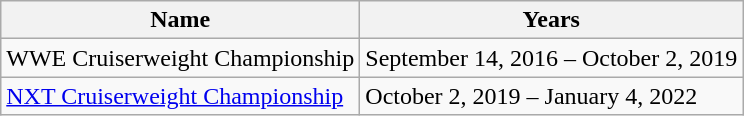<table class="wikitable">
<tr>
<th>Name</th>
<th>Years</th>
</tr>
<tr>
<td>WWE Cruiserweight Championship</td>
<td>September 14, 2016 – October 2, 2019</td>
</tr>
<tr>
<td><a href='#'>NXT Cruiserweight Championship</a></td>
<td>October 2, 2019 – January 4, 2022</td>
</tr>
</table>
